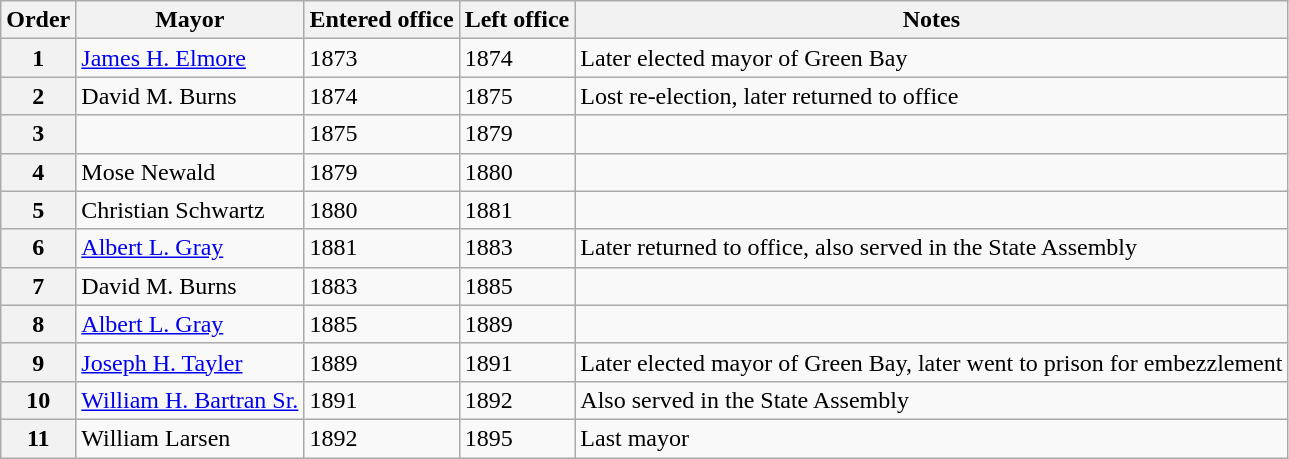<table class="wikitable">
<tr>
<th>Order</th>
<th>Mayor</th>
<th>Entered office</th>
<th>Left office</th>
<th>Notes</th>
</tr>
<tr>
<th>1</th>
<td><a href='#'>James H. Elmore</a></td>
<td>1873</td>
<td>1874</td>
<td>Later elected mayor of Green Bay</td>
</tr>
<tr>
<th>2</th>
<td>David M. Burns</td>
<td>1874</td>
<td>1875</td>
<td>Lost re-election, later returned to office</td>
</tr>
<tr>
<th>3</th>
<td></td>
<td>1875</td>
<td>1879</td>
<td></td>
</tr>
<tr>
<th>4</th>
<td>Mose Newald</td>
<td>1879</td>
<td>1880</td>
<td></td>
</tr>
<tr>
<th>5</th>
<td>Christian Schwartz</td>
<td>1880</td>
<td>1881</td>
<td></td>
</tr>
<tr>
<th>6</th>
<td><a href='#'>Albert L. Gray</a></td>
<td>1881</td>
<td>1883</td>
<td>Later returned to office, also served in the State Assembly</td>
</tr>
<tr>
<th>7</th>
<td>David M. Burns</td>
<td>1883</td>
<td>1885</td>
<td></td>
</tr>
<tr>
<th>8</th>
<td><a href='#'>Albert L. Gray</a></td>
<td>1885</td>
<td>1889</td>
<td></td>
</tr>
<tr>
<th>9</th>
<td><a href='#'>Joseph H. Tayler</a></td>
<td>1889</td>
<td>1891</td>
<td>Later elected mayor of Green Bay, later went to prison for embezzlement</td>
</tr>
<tr>
<th>10</th>
<td><a href='#'>William H. Bartran Sr.</a></td>
<td>1891</td>
<td>1892</td>
<td>Also served in the State Assembly</td>
</tr>
<tr>
<th>11</th>
<td>William Larsen</td>
<td>1892</td>
<td>1895</td>
<td>Last mayor</td>
</tr>
</table>
